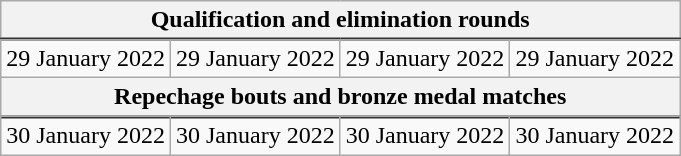<table class=wikitable style="text-align:center;">
<tr>
<th colspan=4>Qualification and elimination rounds</th>
</tr>
<tr style="border-top: 2px solid #333333;">
</tr>
<tr>
<td>29 January 2022 </td>
<td>29 January 2022 </td>
<td>29 January 2022 </td>
<td>29 January 2022 </td>
</tr>
<tr>
<th colspan=4>Repechage bouts and bronze medal matches</th>
</tr>
<tr style="border-top: 2px solid #333333;">
</tr>
<tr>
<td>30 January 2022 </td>
<td>30 January 2022 </td>
<td>30 January 2022 </td>
<td>30 January 2022 </td>
</tr>
</table>
